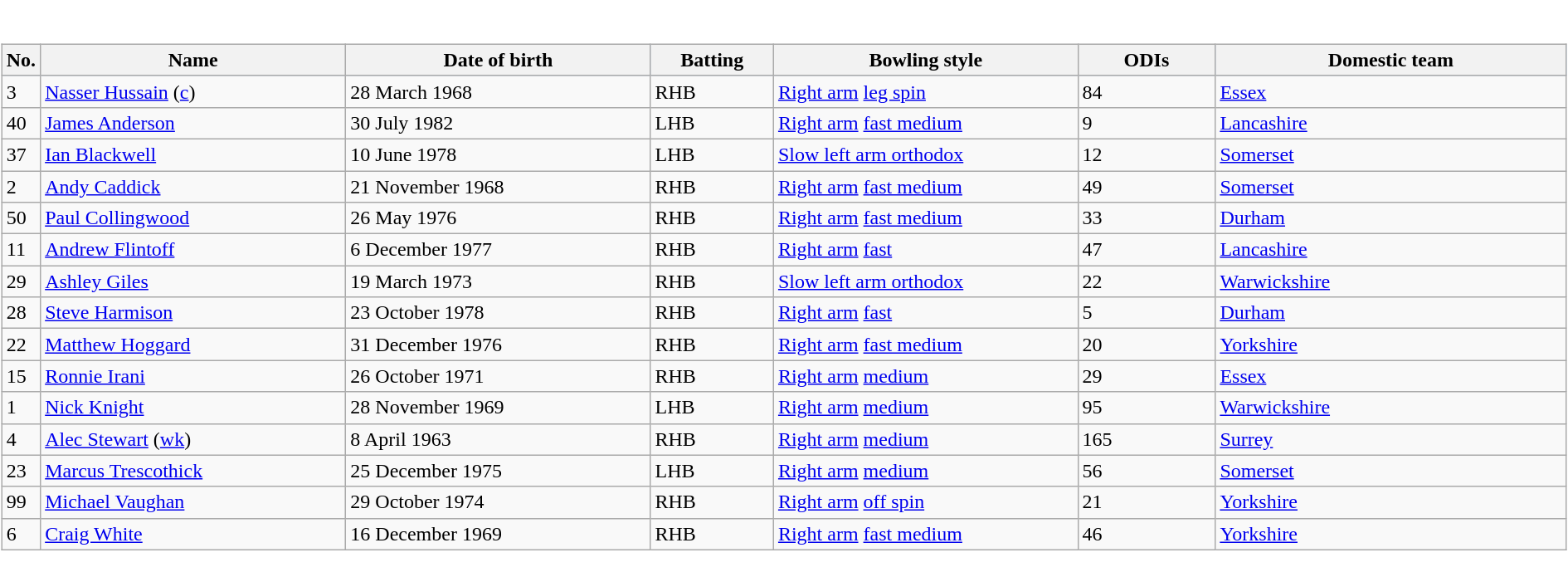<table border="0" style="width:100%;">
<tr>
<td style="vertical-align:top; background:#fff; width:90%;"><br><table class="wikitable sortable sortable" cellspacing="2" style="width:100%;">
<tr style="background:#aad0ff;">
<th>No.</th>
<th width=20%>Name</th>
<th width=20%>Date of birth</th>
<th width=8%>Batting</th>
<th width=20%>Bowling style</th>
<th width=9%>ODIs</th>
<th width=25%>Domestic team</th>
</tr>
<tr>
<td>3</td>
<td><a href='#'>Nasser Hussain</a> (<a href='#'>c</a>)</td>
<td>28 March 1968</td>
<td>RHB</td>
<td><a href='#'>Right arm</a> <a href='#'>leg spin</a></td>
<td>84</td>
<td> <a href='#'>Essex</a></td>
</tr>
<tr>
<td>40</td>
<td><a href='#'>James Anderson</a></td>
<td>30 July 1982</td>
<td>LHB</td>
<td><a href='#'>Right arm</a> <a href='#'>fast medium</a></td>
<td>9</td>
<td> <a href='#'>Lancashire</a></td>
</tr>
<tr>
<td>37</td>
<td><a href='#'>Ian Blackwell</a></td>
<td>10 June 1978</td>
<td>LHB</td>
<td><a href='#'>Slow left arm orthodox</a></td>
<td>12</td>
<td> <a href='#'>Somerset</a></td>
</tr>
<tr>
<td>2</td>
<td><a href='#'>Andy Caddick</a></td>
<td>21 November 1968</td>
<td>RHB</td>
<td><a href='#'>Right arm</a> <a href='#'>fast medium</a></td>
<td>49</td>
<td> <a href='#'>Somerset</a></td>
</tr>
<tr>
<td>50</td>
<td><a href='#'>Paul Collingwood</a></td>
<td>26 May 1976</td>
<td>RHB</td>
<td><a href='#'>Right arm</a> <a href='#'>fast medium</a></td>
<td>33</td>
<td> <a href='#'>Durham</a></td>
</tr>
<tr>
<td>11</td>
<td><a href='#'>Andrew Flintoff</a></td>
<td>6 December 1977</td>
<td>RHB</td>
<td><a href='#'>Right arm</a> <a href='#'>fast</a></td>
<td>47</td>
<td> <a href='#'>Lancashire</a></td>
</tr>
<tr>
<td>29</td>
<td><a href='#'>Ashley Giles</a></td>
<td>19 March 1973</td>
<td>RHB</td>
<td><a href='#'>Slow left arm orthodox</a></td>
<td>22</td>
<td> <a href='#'>Warwickshire</a></td>
</tr>
<tr>
<td>28</td>
<td><a href='#'>Steve Harmison</a></td>
<td>23 October 1978</td>
<td>RHB</td>
<td><a href='#'>Right arm</a> <a href='#'>fast</a></td>
<td>5</td>
<td> <a href='#'>Durham</a></td>
</tr>
<tr>
<td>22</td>
<td><a href='#'>Matthew Hoggard</a></td>
<td>31 December 1976</td>
<td>RHB</td>
<td><a href='#'>Right arm</a> <a href='#'>fast medium</a></td>
<td>20</td>
<td> <a href='#'>Yorkshire</a></td>
</tr>
<tr>
<td>15</td>
<td><a href='#'>Ronnie Irani</a></td>
<td>26 October 1971</td>
<td>RHB</td>
<td><a href='#'>Right arm</a> <a href='#'>medium</a></td>
<td>29</td>
<td> <a href='#'>Essex</a></td>
</tr>
<tr>
<td>1</td>
<td><a href='#'>Nick Knight</a></td>
<td>28 November 1969</td>
<td>LHB</td>
<td><a href='#'>Right arm</a> <a href='#'>medium</a></td>
<td>95</td>
<td> <a href='#'>Warwickshire</a></td>
</tr>
<tr>
<td>4</td>
<td><a href='#'>Alec Stewart</a> (<a href='#'>wk</a>)</td>
<td>8 April 1963</td>
<td>RHB</td>
<td><a href='#'>Right arm</a> <a href='#'>medium</a></td>
<td>165</td>
<td> <a href='#'>Surrey</a></td>
</tr>
<tr>
<td>23</td>
<td><a href='#'>Marcus Trescothick</a></td>
<td>25 December 1975</td>
<td>LHB</td>
<td><a href='#'>Right arm</a> <a href='#'>medium</a></td>
<td>56</td>
<td> <a href='#'>Somerset</a></td>
</tr>
<tr>
<td>99</td>
<td><a href='#'>Michael Vaughan</a></td>
<td>29 October 1974</td>
<td>RHB</td>
<td><a href='#'>Right arm</a> <a href='#'>off spin</a></td>
<td>21</td>
<td> <a href='#'>Yorkshire</a></td>
</tr>
<tr>
<td>6</td>
<td><a href='#'>Craig White</a></td>
<td>16 December 1969</td>
<td>RHB</td>
<td><a href='#'>Right arm</a> <a href='#'>fast medium</a></td>
<td>46</td>
<td> <a href='#'>Yorkshire</a></td>
</tr>
</table>
</td>
</tr>
</table>
